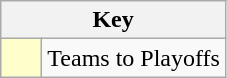<table class="wikitable" style="text-align: center;">
<tr>
<th colspan=2>Key</th>
</tr>
<tr>
<td style="background:#ffffcc; width:20px;"></td>
<td align=left>Teams to Playoffs</td>
</tr>
</table>
